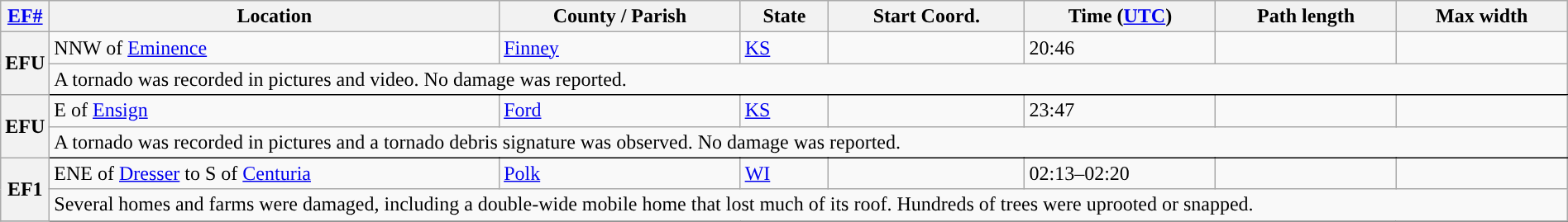<table class="wikitable sortable" style="width:100%;">
<tr>
<th scope="col" width="2%" align="center"><a href='#'>EF#</a></th>
<th scope="col" align="center" class="unsortable">Location</th>
<th scope="col" align="center" class="unsortable">County / Parish</th>
<th scope="col" align="center">State</th>
<th scope="col" align="center">Start Coord.</th>
<th scope="col" align="center">Time (<a href='#'>UTC</a>)</th>
<th scope="col" align="center">Path length</th>
<th scope="col" align="center">Max width</th>
</tr>
<tr>
<th scope="row" rowspan="2" style="background-color:#">EFU</th>
<td>NNW of <a href='#'>Eminence</a></td>
<td><a href='#'>Finney</a></td>
<td><a href='#'>KS</a></td>
<td></td>
<td>20:46</td>
<td></td>
<td></td>
</tr>
<tr class="expand-child">
<td colspan="8" style=" border-bottom: 1px solid black;">A tornado was recorded in pictures and video. No damage was reported.</td>
</tr>
<tr>
<th scope="row" rowspan="2" style="background-color:#">EFU</th>
<td>E of <a href='#'>Ensign</a></td>
<td><a href='#'>Ford</a></td>
<td><a href='#'>KS</a></td>
<td></td>
<td>23:47</td>
<td></td>
<td></td>
</tr>
<tr class="expand-child">
<td colspan="8" style=" border-bottom: 1px solid black;">A tornado was recorded in pictures and a tornado debris signature was observed. No damage was reported.</td>
</tr>
<tr>
<th scope="row" rowspan="2" style="background-color:#">EF1</th>
<td>ENE of <a href='#'>Dresser</a> to S of <a href='#'>Centuria</a></td>
<td><a href='#'>Polk</a></td>
<td><a href='#'>WI</a></td>
<td></td>
<td>02:13–02:20</td>
<td></td>
<td></td>
</tr>
<tr class="expand-child">
<td colspan="8" style=" border-bottom: 1px solid black;">Several homes and farms were damaged, including a double-wide mobile home that lost much of its roof. Hundreds of trees were uprooted or snapped.</td>
</tr>
<tr>
</tr>
</table>
